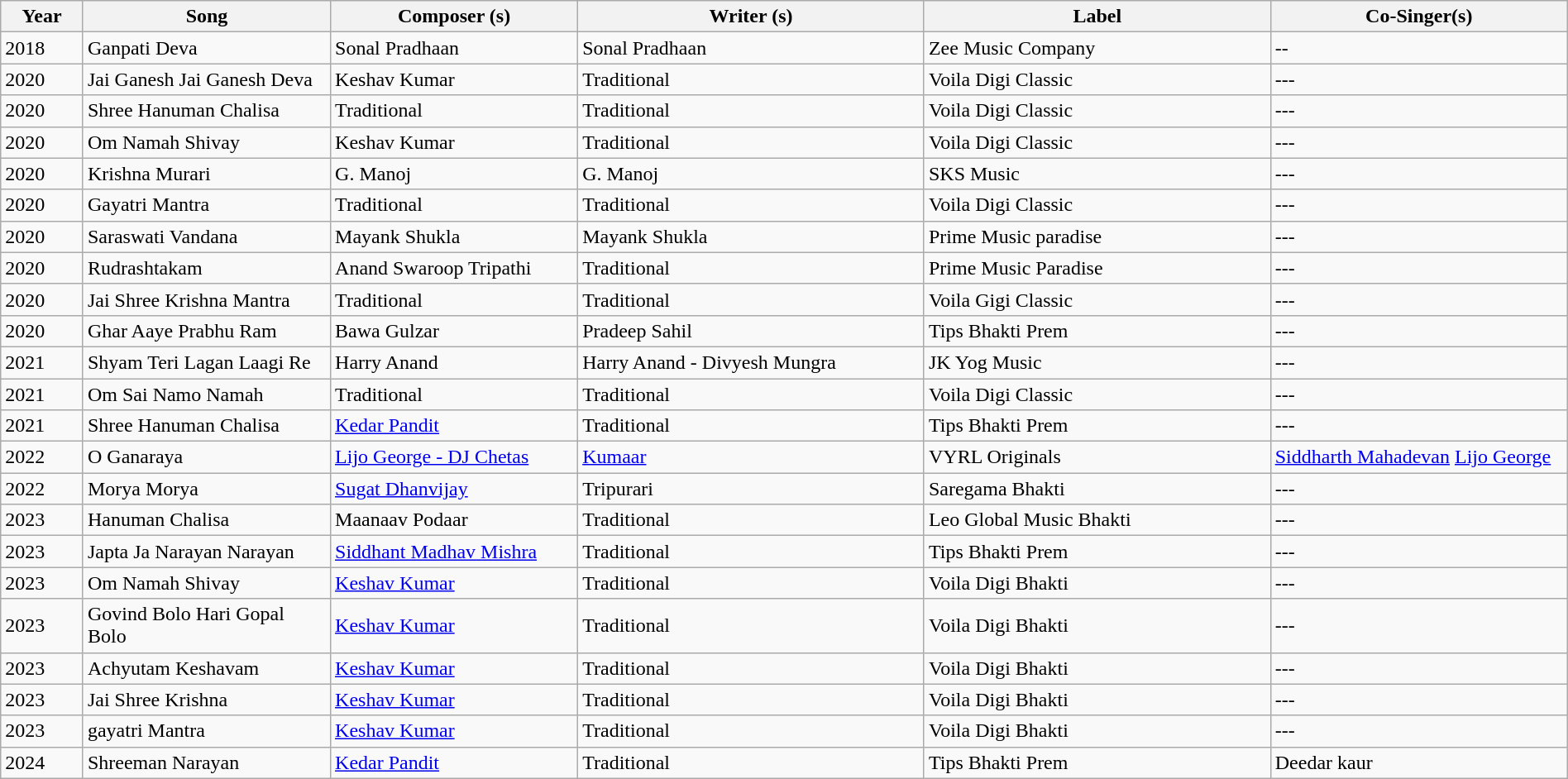<table class="wikitable sortable plainrowheaders" width="100%" "textcolor:#000;">
<tr>
<th scope="col" width=5%>Year</th>
<th scope="col" width=15%>Song</th>
<th scope="col" width=15%>Composer (s)</th>
<th scope="col" width=21%>Writer (s)</th>
<th scope="col" width=21%>Label</th>
<th scope="col" width=18%>Co-Singer(s)</th>
</tr>
<tr>
<td>2018</td>
<td>Ganpati Deva</td>
<td>Sonal Pradhaan</td>
<td>Sonal Pradhaan</td>
<td>Zee Music Company</td>
<td>--</td>
</tr>
<tr>
<td>2020</td>
<td>Jai Ganesh Jai Ganesh Deva</td>
<td>Keshav Kumar</td>
<td>Traditional</td>
<td>Voila Digi Classic</td>
<td>---</td>
</tr>
<tr>
<td>2020</td>
<td>Shree Hanuman Chalisa</td>
<td>Traditional</td>
<td>Traditional</td>
<td>Voila Digi Classic</td>
<td>---</td>
</tr>
<tr>
<td>2020</td>
<td>Om Namah Shivay</td>
<td>Keshav Kumar</td>
<td>Traditional</td>
<td>Voila Digi Classic</td>
<td>---</td>
</tr>
<tr>
<td>2020</td>
<td>Krishna Murari</td>
<td>G. Manoj</td>
<td>G. Manoj</td>
<td>SKS Music</td>
<td>---</td>
</tr>
<tr>
<td>2020</td>
<td>Gayatri Mantra</td>
<td>Traditional</td>
<td>Traditional</td>
<td>Voila Digi Classic</td>
<td>---</td>
</tr>
<tr>
<td>2020</td>
<td>Saraswati Vandana</td>
<td>Mayank Shukla</td>
<td>Mayank Shukla</td>
<td>Prime Music paradise</td>
<td>---</td>
</tr>
<tr>
<td>2020</td>
<td>Rudrashtakam</td>
<td>Anand Swaroop Tripathi</td>
<td>Traditional</td>
<td>Prime Music Paradise</td>
<td>---</td>
</tr>
<tr>
<td>2020</td>
<td>Jai Shree Krishna Mantra</td>
<td>Traditional</td>
<td>Traditional</td>
<td>Voila Gigi Classic</td>
<td>---</td>
</tr>
<tr>
<td>2020</td>
<td>Ghar Aaye Prabhu Ram</td>
<td>Bawa Gulzar</td>
<td>Pradeep Sahil</td>
<td>Tips Bhakti Prem</td>
<td>---</td>
</tr>
<tr>
<td>2021</td>
<td>Shyam Teri Lagan Laagi Re</td>
<td>Harry Anand</td>
<td>Harry Anand - Divyesh Mungra</td>
<td>JK Yog Music</td>
<td>---</td>
</tr>
<tr>
<td>2021</td>
<td>Om Sai Namo Namah</td>
<td>Traditional</td>
<td>Traditional</td>
<td>Voila Digi Classic</td>
<td>---</td>
</tr>
<tr>
<td>2021</td>
<td>Shree Hanuman Chalisa</td>
<td><a href='#'>Kedar Pandit</a></td>
<td>Traditional</td>
<td>Tips Bhakti Prem</td>
<td>---</td>
</tr>
<tr>
<td>2022</td>
<td>O Ganaraya</td>
<td><a href='#'>Lijo George - DJ Chetas</a></td>
<td><a href='#'>Kumaar</a></td>
<td>VYRL Originals</td>
<td><a href='#'>Siddharth Mahadevan</a> <a href='#'>Lijo George</a></td>
</tr>
<tr>
<td>2022</td>
<td>Morya Morya</td>
<td><a href='#'>Sugat Dhanvijay</a></td>
<td>Tripurari</td>
<td>Saregama Bhakti</td>
<td>---</td>
</tr>
<tr>
<td>2023</td>
<td>Hanuman Chalisa</td>
<td>Maanaav Podaar</td>
<td>Traditional</td>
<td>Leo Global Music Bhakti</td>
<td>---</td>
</tr>
<tr>
<td>2023</td>
<td>Japta Ja Narayan Narayan</td>
<td><a href='#'>Siddhant Madhav Mishra</a></td>
<td>Traditional</td>
<td>Tips Bhakti Prem</td>
<td>---</td>
</tr>
<tr>
<td>2023</td>
<td>Om Namah Shivay</td>
<td><a href='#'>Keshav Kumar</a></td>
<td>Traditional</td>
<td>Voila Digi Bhakti</td>
<td>---</td>
</tr>
<tr>
<td>2023</td>
<td>Govind Bolo Hari Gopal Bolo</td>
<td><a href='#'>Keshav Kumar</a></td>
<td>Traditional</td>
<td>Voila Digi Bhakti</td>
<td>---</td>
</tr>
<tr>
<td>2023</td>
<td>Achyutam Keshavam</td>
<td><a href='#'>Keshav Kumar</a></td>
<td>Traditional</td>
<td>Voila Digi Bhakti</td>
<td>---</td>
</tr>
<tr>
<td>2023</td>
<td>Jai Shree Krishna</td>
<td><a href='#'>Keshav Kumar</a></td>
<td>Traditional</td>
<td>Voila Digi Bhakti</td>
<td>---</td>
</tr>
<tr>
<td>2023</td>
<td>gayatri Mantra</td>
<td><a href='#'>Keshav Kumar</a></td>
<td>Traditional</td>
<td>Voila Digi Bhakti</td>
<td>---</td>
</tr>
<tr>
<td>2024</td>
<td>Shreeman Narayan</td>
<td><a href='#'>Kedar Pandit</a></td>
<td>Traditional</td>
<td>Tips Bhakti Prem</td>
<td>Deedar kaur</td>
</tr>
</table>
